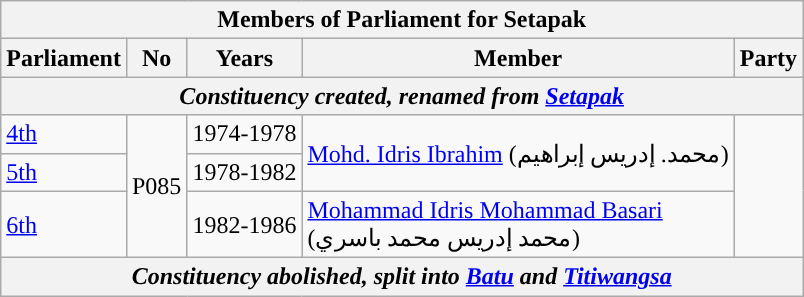<table class=wikitable>
<tr>
<th colspan=5>Members of Parliament for Setapak</th>
</tr>
<tr>
<th>Parliament</th>
<th>No</th>
<th>Years</th>
<th>Member</th>
<th>Party</th>
</tr>
<tr>
<th colspan="5" align="center"><em>Constituency created, renamed from <a href='#'>Setapak</a></em></th>
</tr>
<tr>
<td><a href='#'>4th</a></td>
<td rowspan="3">P085</td>
<td>1974-1978</td>
<td rowspan=2><a href='#'>Mohd. Idris Ibrahim</a> (محمد. إدريس إبراهيم)</td>
<td rowspan=3></td>
</tr>
<tr>
<td><a href='#'>5th</a></td>
<td>1978-1982</td>
</tr>
<tr>
<td><a href='#'>6th</a></td>
<td>1982-1986</td>
<td><a href='#'>Mohammad Idris Mohammad Basari</a> <br> (محمد إدريس محمد باسري)</td>
</tr>
<tr>
<th colspan="5" align="center"><em>Constituency abolished, split into <a href='#'>Batu</a> and <a href='#'>Titiwangsa</a></em></th>
</tr>
</table>
